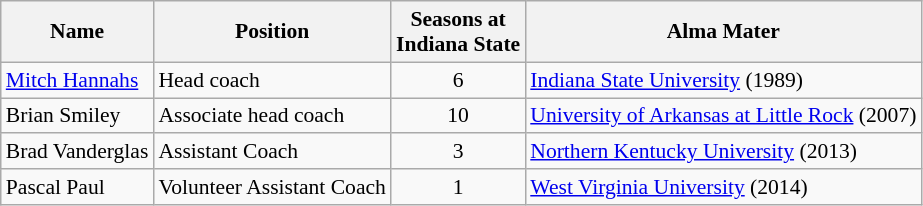<table class="wikitable" border="1" style="font-size:90%;">
<tr>
<th>Name</th>
<th>Position</th>
<th>Seasons at<br>Indiana State</th>
<th>Alma Mater</th>
</tr>
<tr>
<td><a href='#'>Mitch Hannahs</a></td>
<td>Head coach</td>
<td align=center>6</td>
<td><a href='#'>Indiana State University</a> (1989)</td>
</tr>
<tr>
<td>Brian Smiley</td>
<td>Associate head coach</td>
<td align=center>10</td>
<td><a href='#'>University of Arkansas at Little Rock</a> (2007)</td>
</tr>
<tr>
<td>Brad Vanderglas</td>
<td>Assistant Coach</td>
<td align=center>3</td>
<td><a href='#'>Northern Kentucky University</a> (2013)</td>
</tr>
<tr>
<td>Pascal Paul</td>
<td>Volunteer Assistant Coach</td>
<td align=center>1</td>
<td><a href='#'>West Virginia University</a> (2014)</td>
</tr>
</table>
